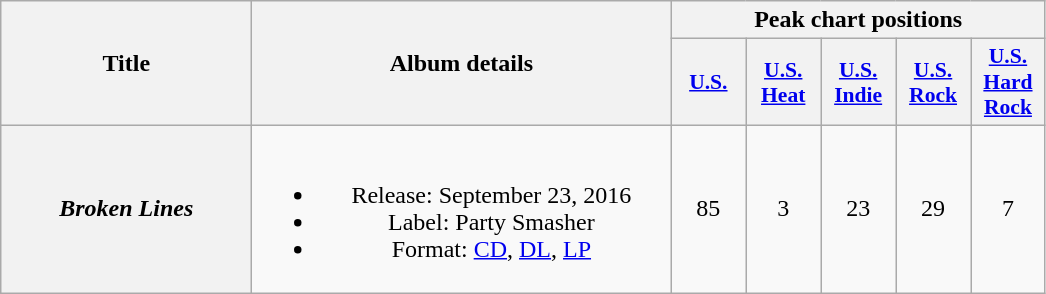<table class="wikitable plainrowheaders" style="text-align:center;">
<tr>
<th scope="col" rowspan="2" style="width:10em;">Title</th>
<th scope="col" rowspan="2" style="width:17em;">Album details</th>
<th scope="col" colspan="5">Peak chart positions</th>
</tr>
<tr>
<th scope="col" style="width:3em;font-size:90%;"><a href='#'>U.S.</a><br></th>
<th scope="col" style="width:3em;font-size:90%;"><a href='#'>U.S.<br>Heat</a><br></th>
<th scope="col" style="width:3em;font-size:90%;"><a href='#'>U.S.<br>Indie</a><br></th>
<th scope="col" style="width:3em;font-size:90%;"><a href='#'>U.S.<br>Rock</a><br></th>
<th scope="col" style="width:3em;font-size:90%;"><a href='#'>U.S.<br>Hard Rock</a><br></th>
</tr>
<tr>
<th scope="row"><em>Broken Lines</em></th>
<td><br><ul><li>Release:  September 23, 2016</li><li>Label: Party Smasher</li><li>Format: <a href='#'>CD</a>, <a href='#'>DL</a>, <a href='#'>LP</a></li></ul></td>
<td>85</td>
<td>3</td>
<td>23</td>
<td>29</td>
<td>7</td>
</tr>
</table>
